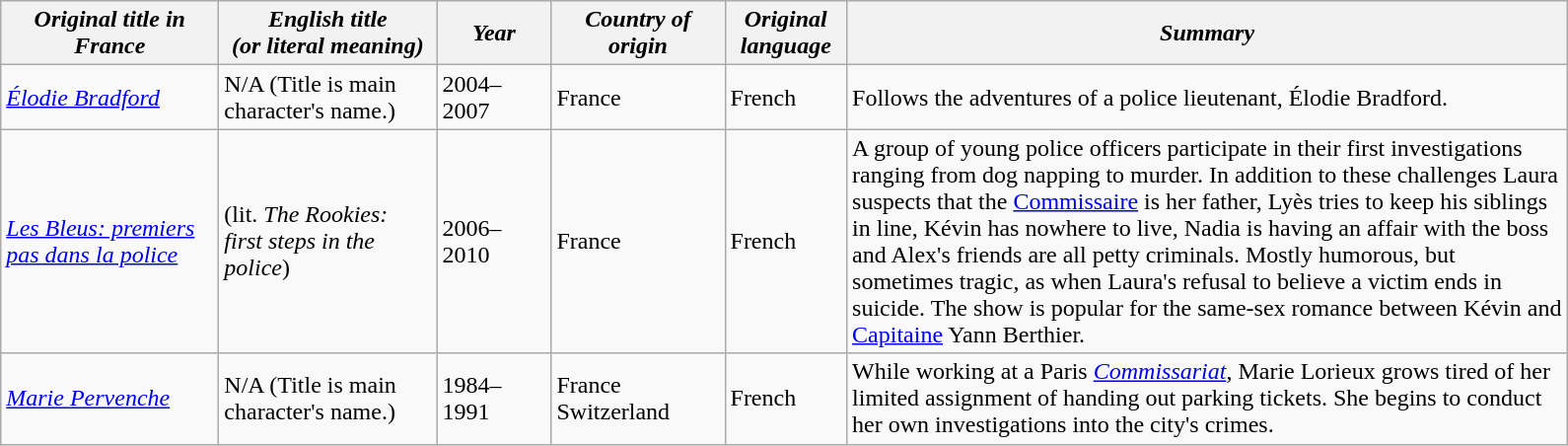<table class="wikitable">
<tr>
<th style="width:140px;"><em>Original title in France</em></th>
<th style="width:140px;"><em>English title<br>(or literal meaning)</em></th>
<th style="width:70px;"><em>Year</em></th>
<th style="width:110px;"><em>Country of origin</em></th>
<th style="width:75px;"><em>Original language</em></th>
<th style="width:480px;"><em>Summary</em></th>
</tr>
<tr>
<td><em><a href='#'>Élodie Bradford</a></em></td>
<td>N/A (Title is main character's name.)</td>
<td>2004–2007</td>
<td>France</td>
<td>French</td>
<td>Follows the adventures of a police lieutenant, Élodie Bradford.</td>
</tr>
<tr>
<td><em><a href='#'>Les Bleus: premiers pas dans la police</a></em></td>
<td>(lit. <em>The Rookies: first steps in the police</em>)</td>
<td>2006–2010</td>
<td>France</td>
<td>French</td>
<td>A group of young police officers participate in their first investigations ranging from dog napping to murder. In addition to these challenges Laura suspects that the <a href='#'>Commissaire</a> is her father, Lyès tries to keep his siblings in line, Kévin has nowhere to live, Nadia is having an affair with the boss and Alex's friends are all petty criminals. Mostly humorous, but sometimes tragic, as when Laura's refusal to believe a victim ends in suicide. The show is popular for the same-sex romance between Kévin and <a href='#'>Capitaine</a> Yann Berthier.</td>
</tr>
<tr>
<td><em><a href='#'>Marie Pervenche</a></em></td>
<td>N/A (Title is main character's name.)</td>
<td>1984–1991</td>
<td>France<br>Switzerland</td>
<td>French</td>
<td>While working at a Paris <em><a href='#'>Commissariat</a></em>, Marie Lorieux grows tired of her limited assignment of handing out parking tickets. She begins to conduct her own investigations into the city's crimes.</td>
</tr>
</table>
